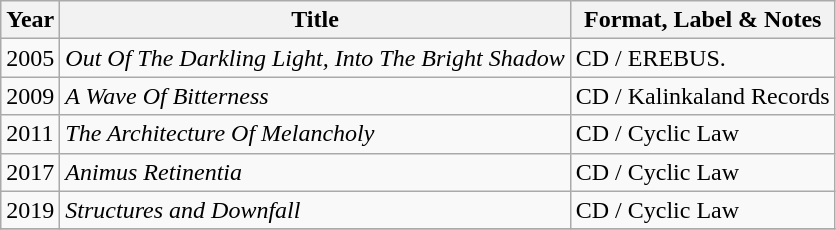<table class="wikitable">
<tr>
<th>Year</th>
<th>Title</th>
<th>Format, Label & Notes</th>
</tr>
<tr>
<td>2005</td>
<td><em>Out Of The Darkling Light, Into The Bright Shadow</em></td>
<td>CD / EREBUS.</td>
</tr>
<tr>
<td>2009</td>
<td><em>A Wave Of Bitterness</em></td>
<td>CD / Kalinkaland Records</td>
</tr>
<tr>
<td>2011</td>
<td><em>The Architecture Of Melancholy</em></td>
<td>CD / Cyclic Law</td>
</tr>
<tr>
<td>2017</td>
<td><em>Animus Retinentia</em></td>
<td>CD / Cyclic Law</td>
</tr>
<tr>
<td>2019</td>
<td><em>Structures and Downfall</em></td>
<td>CD / Cyclic Law</td>
</tr>
<tr>
</tr>
</table>
